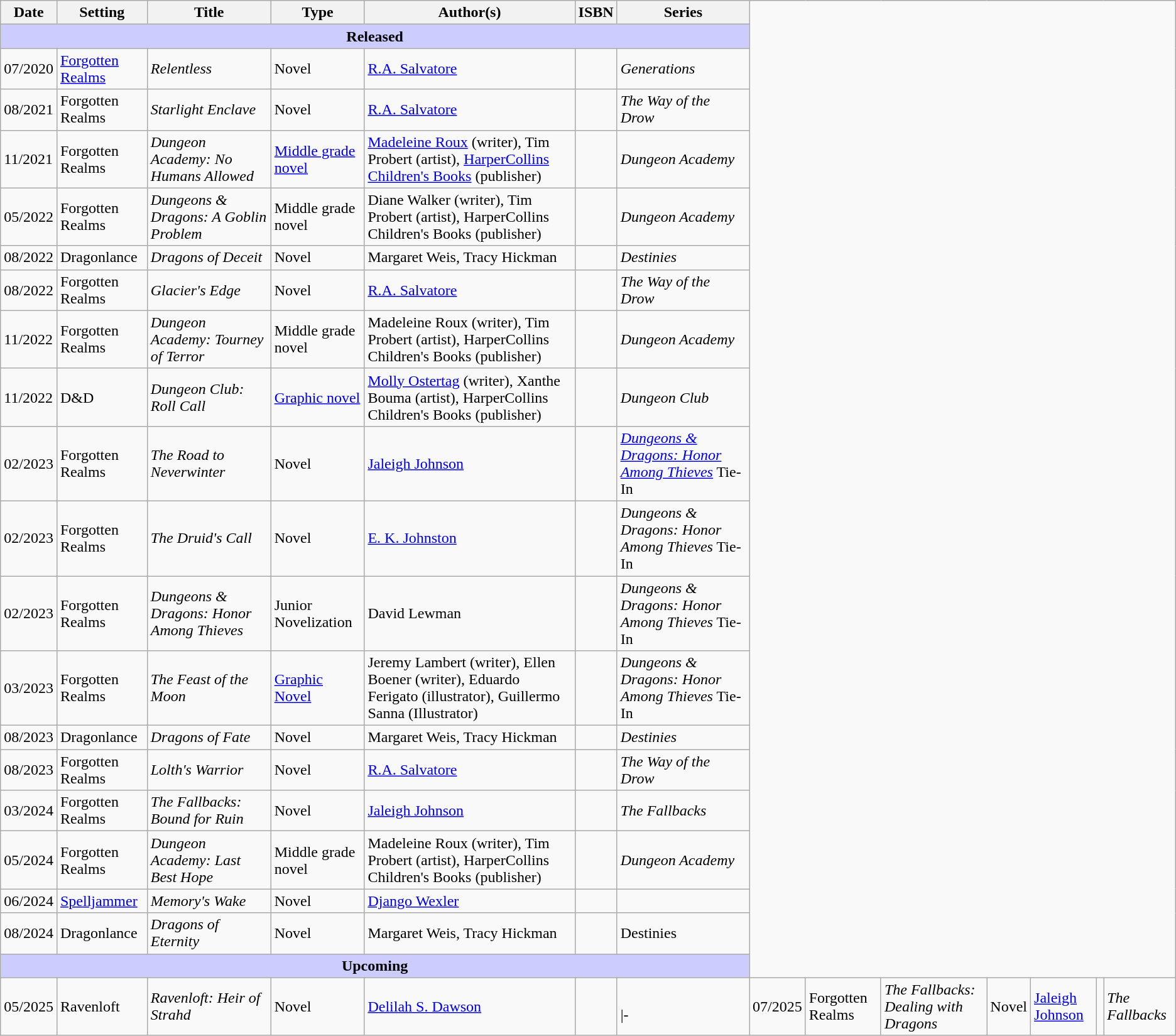<table class="wikitable sortable">
<tr valign=top>
<th colspan="1">Date</th>
<th colspan="1">Setting</th>
<th colspan="1">Title</th>
<th colspan="1">Type</th>
<th colspan="1">Author(s)</th>
<th colspan="1">ISBN</th>
<th colspan="1">Series</th>
</tr>
<tr>
<th colspan="7" style="background-color:#ccccff;">Released</th>
</tr>
<tr>
<td>07/2020</td>
<td><a href='#'>Forgotten Realms</a></td>
<td><em>Relentless</em></td>
<td>Novel</td>
<td><a href='#'>R.A. Salvatore</a></td>
<td></td>
<td><em>Generations</em></td>
</tr>
<tr>
<td>08/2021</td>
<td>Forgotten Realms</td>
<td><em>Starlight Enclave</em></td>
<td>Novel</td>
<td><a href='#'>R.A. Salvatore</a></td>
<td></td>
<td><em>The Way of the Drow</em></td>
</tr>
<tr>
<td>11/2021</td>
<td>Forgotten Realms</td>
<td><em>Dungeon Academy: No Humans Allowed</em></td>
<td><a href='#'>Middle grade novel</a></td>
<td><a href='#'>Madeleine Roux</a> (writer), Tim Probert (artist), <a href='#'>HarperCollins Children's Books</a> (publisher)</td>
<td></td>
<td><em>Dungeon Academy</em></td>
</tr>
<tr>
<td>05/2022</td>
<td>Forgotten Realms</td>
<td><em>Dungeons & Dragons: A Goblin Problem</em></td>
<td>Middle grade novel</td>
<td>Diane Walker (writer), Tim Probert (artist), HarperCollins Children's Books (publisher)</td>
<td></td>
<td><em>Dungeon Academy</em></td>
</tr>
<tr>
<td>08/2022</td>
<td>Dragonlance</td>
<td><em>Dragons of Deceit</em></td>
<td>Novel</td>
<td>Margaret Weis, Tracy Hickman</td>
<td></td>
<td><em>Destinies</em></td>
</tr>
<tr>
<td>08/2022</td>
<td>Forgotten Realms</td>
<td><em>Glacier's Edge</em></td>
<td>Novel</td>
<td><a href='#'>R.A. Salvatore</a></td>
<td></td>
<td><em>The Way of the Drow</em></td>
</tr>
<tr>
<td>11/2022</td>
<td>Forgotten Realms</td>
<td><em>Dungeon Academy: Tourney of Terror</em></td>
<td>Middle grade novel</td>
<td>Madeleine Roux (writer), Tim Probert (artist), HarperCollins Children's Books (publisher)</td>
<td></td>
<td><em>Dungeon Academy</em></td>
</tr>
<tr>
<td>11/2022</td>
<td>D&D</td>
<td><em>Dungeon Club: Roll Call</em></td>
<td><a href='#'>Graphic novel</a></td>
<td><a href='#'>Molly Ostertag</a> (writer), Xanthe Bouma (artist), HarperCollins Children's Books (publisher)</td>
<td></td>
<td><em>Dungeon Club</em></td>
</tr>
<tr>
<td>02/2023</td>
<td>Forgotten Realms</td>
<td><em>The Road to Neverwinter</em></td>
<td>Novel</td>
<td><a href='#'>Jaleigh Johnson</a></td>
<td></td>
<td><em><a href='#'>Dungeons & Dragons: Honor Among Thieves</a></em> Tie-In</td>
</tr>
<tr>
<td>02/2023</td>
<td>Forgotten Realms</td>
<td><em>The Druid's Call</em></td>
<td>Novel</td>
<td><a href='#'>E. K. Johnston</a></td>
<td></td>
<td><em>Dungeons & Dragons: Honor Among Thieves</em> Tie-In</td>
</tr>
<tr>
<td>02/2023</td>
<td>Forgotten Realms</td>
<td><em>Dungeons & Dragons: Honor Among Thieves</em></td>
<td>Junior Novelization</td>
<td>David Lewman</td>
<td></td>
<td><em>Dungeons & Dragons: Honor Among Thieves</em> Tie-In</td>
</tr>
<tr>
<td>03/2023</td>
<td>Forgotten Realms</td>
<td><em>The Feast of the Moon</em></td>
<td><a href='#'>Graphic Novel</a></td>
<td>Jeremy Lambert (writer), Ellen Boener (writer), Eduardo Ferigato (illustrator), Guillermo Sanna (Illustrator)</td>
<td></td>
<td><em>Dungeons & Dragons: Honor Among Thieves</em> Tie-In</td>
</tr>
<tr>
<td>08/2023</td>
<td>Dragonlance</td>
<td><em>Dragons of Fate</em></td>
<td>Novel</td>
<td>Margaret Weis, Tracy Hickman</td>
<td></td>
<td><em>Destinies</em></td>
</tr>
<tr>
<td>08/2023</td>
<td>Forgotten Realms</td>
<td><em>Lolth's Warrior</em></td>
<td>Novel</td>
<td><a href='#'>R.A. Salvatore</a></td>
<td></td>
<td><em>The Way of the Drow</em></td>
</tr>
<tr>
<td>03/2024</td>
<td>Forgotten Realms</td>
<td><em>The Fallbacks: Bound for Ruin</em></td>
<td>Novel</td>
<td><a href='#'>Jaleigh Johnson</a></td>
<td></td>
<td><em>The Fallbacks</em></td>
</tr>
<tr>
<td>05/2024</td>
<td>Forgotten Realms</td>
<td><em>Dungeon Academy: Last Best Hope</em></td>
<td>Middle grade novel</td>
<td>Madeleine Roux (writer), Tim Probert (artist), HarperCollins Children's Books (publisher)</td>
<td></td>
<td><em>Dungeon Academy</em></td>
</tr>
<tr>
<td>06/2024</td>
<td><a href='#'>Spelljammer</a></td>
<td><em>Memory's Wake</em></td>
<td>Novel</td>
<td><a href='#'>Django Wexler</a></td>
<td></td>
<td></td>
</tr>
<tr>
<td>08/2024</td>
<td>Dragonlance</td>
<td><em>Dragons of Eternity</em></td>
<td>Novel</td>
<td>Margaret Weis, Tracy Hickman</td>
<td></td>
<td>Destinies</td>
</tr>
<tr>
<th colspan="7" style="background-color:#ccccff;">Upcoming</th>
</tr>
<tr>
<td>05/2025</td>
<td>Ravenloft</td>
<td><em>Ravenloft: Heir of Strahd</em></td>
<td>Novel</td>
<td><a href='#'>Delilah S. Dawson</a></td>
<td></td>
<td><br>|-</td>
<td>07/2025</td>
<td>Forgotten Realms</td>
<td><em>The Fallbacks: Dealing with Dragons</em></td>
<td>Novel</td>
<td><a href='#'>Jaleigh Johnson</a></td>
<td></td>
<td><em>The Fallbacks</em></td>
</tr>
</table>
